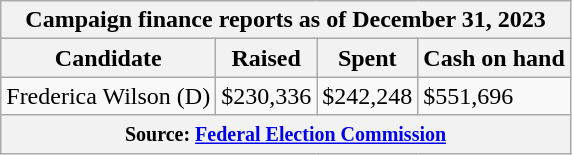<table class="wikitable sortable">
<tr>
<th colspan=4>Campaign finance reports as of December 31, 2023</th>
</tr>
<tr style="text-align:center;">
<th>Candidate</th>
<th>Raised</th>
<th>Spent</th>
<th>Cash on hand</th>
</tr>
<tr>
<td>Frederica Wilson (D)</td>
<td>$230,336</td>
<td>$242,248</td>
<td>$551,696</td>
</tr>
<tr>
<th colspan="4"><small>Source: <a href='#'>Federal Election Commission</a></small></th>
</tr>
</table>
